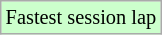<table class="wikitable" style="font-size: 85%;">
<tr style="background:#ccffcc;">
<td>Fastest session lap</td>
</tr>
</table>
